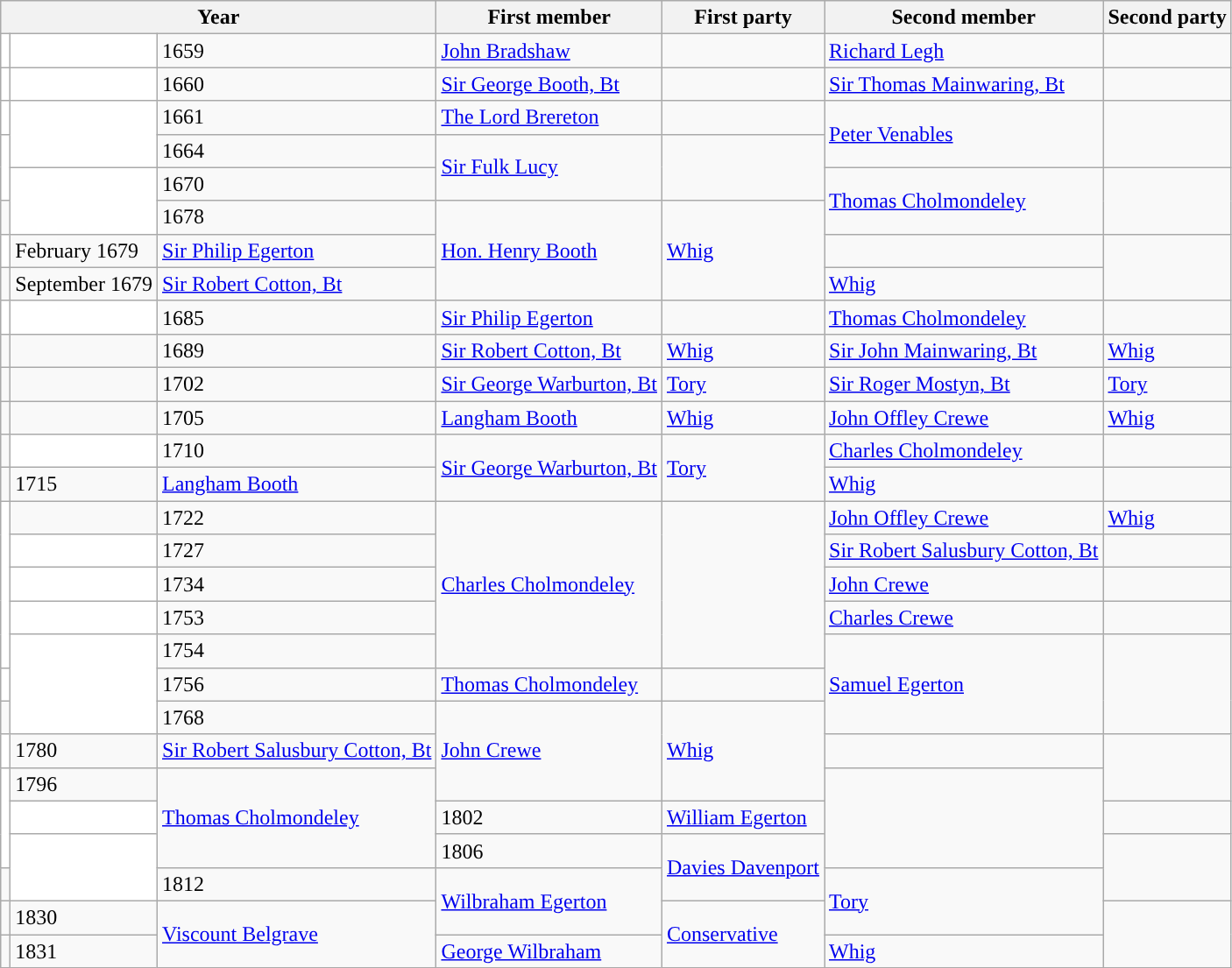<table class="wikitable">
<tr>
<th colspan="3">Year</th>
<th>First member</th>
<th>First party</th>
<th>Second member</th>
<th>Second party</th>
</tr>
<tr>
<td style="color:inherit;background-color: white"></td>
<td style="color:inherit;background-color: white"></td>
<td>1659</td>
<td><a href='#'>John Bradshaw</a></td>
<td></td>
<td><a href='#'>Richard Legh</a></td>
<td></td>
</tr>
<tr>
<td style="color:inherit;background-color: white"></td>
<td style="color:inherit;background-color: white"></td>
<td>1660</td>
<td><a href='#'>Sir George Booth, Bt</a></td>
<td></td>
<td><a href='#'>Sir Thomas Mainwaring, Bt</a></td>
<td></td>
</tr>
<tr>
<td style="color:inherit;background-color: white"></td>
<td style="color:inherit;background-color: white" rowspan="2"></td>
<td>1661</td>
<td><a href='#'>The Lord Brereton</a></td>
<td></td>
<td rowspan="2"><a href='#'>Peter Venables</a></td>
<td rowspan="2"></td>
</tr>
<tr>
<td style="color:inherit;background-color: white" rowspan="2"></td>
<td>1664</td>
<td rowspan="2"><a href='#'>Sir Fulk Lucy</a></td>
<td rowspan="2"></td>
</tr>
<tr>
<td style="color:inherit;background-color: white" rowspan="2"></td>
<td>1670</td>
<td rowspan="2"><a href='#'>Thomas Cholmondeley</a></td>
<td rowspan="2"></td>
</tr>
<tr>
<td style="color:inherit;background-color: "></td>
<td>1678</td>
<td rowspan="3"><a href='#'>Hon. Henry Booth</a></td>
<td rowspan="3"><a href='#'>Whig</a></td>
</tr>
<tr>
<td style="color:inherit;background-color: white"></td>
<td>February 1679</td>
<td><a href='#'>Sir Philip Egerton</a></td>
<td></td>
</tr>
<tr>
<td style="color:inherit;background-color: "></td>
<td>September 1679</td>
<td><a href='#'>Sir Robert Cotton, Bt</a></td>
<td><a href='#'>Whig</a></td>
</tr>
<tr>
<td style="color:inherit;background-color: white"></td>
<td style="color:inherit;background-color: white"></td>
<td>1685</td>
<td><a href='#'>Sir Philip Egerton</a></td>
<td></td>
<td><a href='#'>Thomas Cholmondeley</a></td>
<td></td>
</tr>
<tr>
<td style="color:inherit;background-color: "></td>
<td style="color:inherit;background-color: "></td>
<td>1689</td>
<td><a href='#'>Sir Robert Cotton, Bt</a></td>
<td><a href='#'>Whig</a></td>
<td><a href='#'>Sir John Mainwaring, Bt</a></td>
<td><a href='#'>Whig</a></td>
</tr>
<tr>
<td style="color:inherit;background-color: "></td>
<td style="color:inherit;background-color: "></td>
<td>1702</td>
<td><a href='#'>Sir George Warburton, Bt</a></td>
<td><a href='#'>Tory</a></td>
<td><a href='#'>Sir Roger Mostyn, Bt</a></td>
<td><a href='#'>Tory</a></td>
</tr>
<tr>
<td style="color:inherit;background-color: "></td>
<td style="color:inherit;background-color: "></td>
<td>1705</td>
<td><a href='#'>Langham Booth</a></td>
<td><a href='#'>Whig</a></td>
<td><a href='#'>John Offley Crewe</a></td>
<td><a href='#'>Whig</a></td>
</tr>
<tr>
<td style="color:inherit;background-color: "></td>
<td style="color:inherit;background-color: white"></td>
<td>1710</td>
<td rowspan="2"><a href='#'>Sir George Warburton, Bt</a></td>
<td rowspan="2"><a href='#'>Tory</a></td>
<td><a href='#'>Charles Cholmondeley</a></td>
<td></td>
</tr>
<tr>
<td style="color:inherit;background-color: "></td>
<td>1715</td>
<td><a href='#'>Langham Booth</a></td>
<td><a href='#'>Whig</a></td>
</tr>
<tr>
<td style="color:inherit;background-color: white" rowspan="5"></td>
<td style="color:inherit;background-color: "></td>
<td>1722</td>
<td rowspan="5"><a href='#'>Charles Cholmondeley</a></td>
<td rowspan="5"></td>
<td><a href='#'>John Offley Crewe</a></td>
<td><a href='#'>Whig</a></td>
</tr>
<tr>
<td style="color:inherit;background-color: white"></td>
<td>1727</td>
<td><a href='#'>Sir Robert Salusbury Cotton, Bt</a></td>
<td></td>
</tr>
<tr>
<td style="color:inherit;background-color: white"></td>
<td>1734</td>
<td><a href='#'>John Crewe</a></td>
<td></td>
</tr>
<tr>
<td style="color:inherit;background-color: white"></td>
<td>1753</td>
<td><a href='#'>Charles Crewe</a></td>
<td></td>
</tr>
<tr>
<td style="color:inherit;background-color: white" rowspan="3"></td>
<td>1754</td>
<td rowspan="3"><a href='#'>Samuel Egerton</a></td>
<td rowspan="3"></td>
</tr>
<tr>
<td style="color:inherit;background-color: white"></td>
<td>1756</td>
<td><a href='#'>Thomas Cholmondeley</a></td>
<td></td>
</tr>
<tr>
<td style="color:inherit;background-color: "></td>
<td>1768</td>
<td rowspan="3"><a href='#'>John Crewe</a></td>
<td rowspan="3"><a href='#'>Whig</a></td>
</tr>
<tr>
<td style="color:inherit;background-color: white"></td>
<td>1780</td>
<td><a href='#'>Sir Robert Salusbury Cotton, Bt</a></td>
<td></td>
</tr>
<tr>
<td style="color:inherit;background-color: white" rowspan="3"></td>
<td>1796</td>
<td rowspan="3"><a href='#'>Thomas Cholmondeley</a></td>
<td rowspan="3"></td>
</tr>
<tr>
<td style="color:inherit;background-color: white"></td>
<td>1802</td>
<td><a href='#'>William Egerton</a></td>
<td></td>
</tr>
<tr>
<td style="color:inherit;background-color: white" rowspan="2"></td>
<td>1806</td>
<td rowspan="2"><a href='#'>Davies Davenport</a></td>
<td rowspan="2"></td>
</tr>
<tr>
<td style="color:inherit;background-color: "></td>
<td>1812</td>
<td rowspan="2"><a href='#'>Wilbraham Egerton</a></td>
<td rowspan="2"><a href='#'>Tory</a></td>
</tr>
<tr>
<td style="color:inherit;background-color: "></td>
<td>1830</td>
<td rowspan="2"><a href='#'>Viscount Belgrave</a></td>
<td rowspan="2"><a href='#'>Conservative</a></td>
</tr>
<tr>
<td style="color:inherit;background-color: "></td>
<td>1831</td>
<td><a href='#'>George Wilbraham</a></td>
<td><a href='#'>Whig</a></td>
</tr>
</table>
